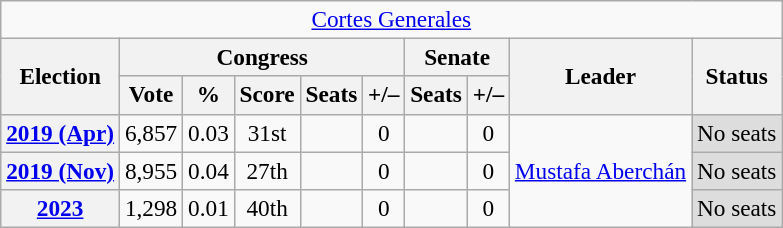<table class="wikitable" style="font-size:97%; text-align:center;">
<tr>
<td colspan="10"><a href='#'>Cortes Generales</a></td>
</tr>
<tr>
<th rowspan="2">Election</th>
<th colspan="5">Congress</th>
<th colspan="2">Senate</th>
<th rowspan="2">Leader</th>
<th rowspan="2">Status</th>
</tr>
<tr>
<th>Vote</th>
<th>%</th>
<th>Score</th>
<th>Seats</th>
<th>+/–</th>
<th>Seats</th>
<th>+/–</th>
</tr>
<tr>
<th><a href='#'>2019 (Apr)</a></th>
<td>6,857</td>
<td>0.03</td>
<td>31st</td>
<td></td>
<td>0</td>
<td></td>
<td>0</td>
<td rowspan="3"><a href='#'>Mustafa Aberchán</a></td>
<td style="background:#ddd;">No seats</td>
</tr>
<tr>
<th><a href='#'>2019 (Nov)</a></th>
<td>8,955</td>
<td>0.04</td>
<td>27th</td>
<td></td>
<td>0</td>
<td></td>
<td>0</td>
<td style="background:#ddd;">No seats</td>
</tr>
<tr>
<th><a href='#'>2023</a></th>
<td>1,298</td>
<td>0.01</td>
<td>40th</td>
<td></td>
<td>0</td>
<td></td>
<td>0</td>
<td style="background:#ddd;">No seats</td>
</tr>
</table>
